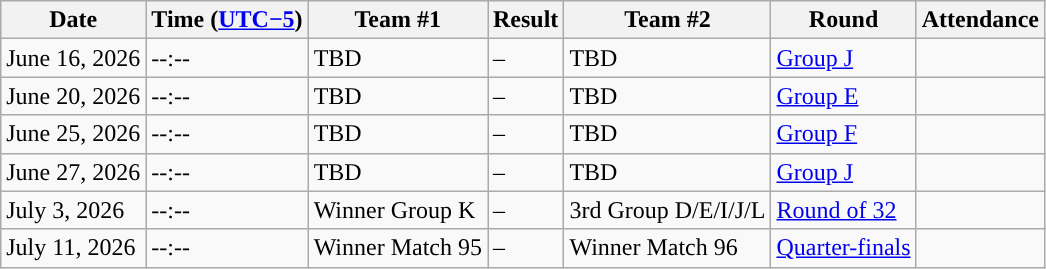<table class="wikitable sortable">
<tr>
<th style="text-align:center;">Date</th>
<th style="text-align:center;">Time (<a href='#'>UTC−5</a>)</th>
<th style="text-align:center;">Team #1</th>
<th style="text-align:center;">Result</th>
<th style="text-align:center;">Team #2</th>
<th style="text-align:center;">Round</th>
<th>Attendance</th>
</tr>
<tr>
<td>June 16, 2026</td>
<td>--:--</td>
<td>TBD</td>
<td>–</td>
<td>TBD</td>
<td><a href='#'>Group J</a></td>
<td></td>
</tr>
<tr>
<td>June 20, 2026</td>
<td>--:--</td>
<td>TBD</td>
<td>–</td>
<td>TBD</td>
<td><a href='#'>Group E</a></td>
<td></td>
</tr>
<tr>
<td>June 25, 2026</td>
<td>--:--</td>
<td>TBD</td>
<td>–</td>
<td>TBD</td>
<td><a href='#'>Group F</a></td>
<td></td>
</tr>
<tr>
<td>June 27, 2026</td>
<td>--:--</td>
<td>TBD</td>
<td>–</td>
<td>TBD</td>
<td><a href='#'>Group J</a></td>
<td></td>
</tr>
<tr>
<td>July 3, 2026</td>
<td>--:--</td>
<td>Winner Group K</td>
<td>–</td>
<td>3rd Group D/E/I/J/L</td>
<td><a href='#'>Round of 32</a></td>
<td></td>
</tr>
<tr>
<td>July 11, 2026</td>
<td>--:--</td>
<td>Winner Match 95</td>
<td>–</td>
<td>Winner Match 96</td>
<td><a href='#'>Quarter-finals</a></td>
<td></td>
</tr>
</table>
